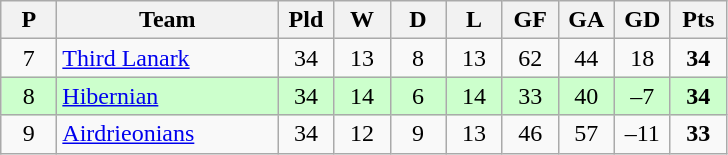<table class="wikitable" style="text-align: center;">
<tr>
<th width=30>P</th>
<th width=140>Team</th>
<th width=30>Pld</th>
<th width=30>W</th>
<th width=30>D</th>
<th width=30>L</th>
<th width=30>GF</th>
<th width=30>GA</th>
<th width=30>GD</th>
<th width=30>Pts</th>
</tr>
<tr>
<td>7</td>
<td align=left><a href='#'>Third Lanark</a></td>
<td>34</td>
<td>13</td>
<td>8</td>
<td>13</td>
<td>62</td>
<td>44</td>
<td>18</td>
<td><strong>34</strong></td>
</tr>
<tr style="background:#ccffcc;">
<td>8</td>
<td align=left><a href='#'>Hibernian</a></td>
<td>34</td>
<td>14</td>
<td>6</td>
<td>14</td>
<td>33</td>
<td>40</td>
<td>–7</td>
<td><strong>34</strong></td>
</tr>
<tr>
<td>9</td>
<td align=left><a href='#'>Airdrieonians</a></td>
<td>34</td>
<td>12</td>
<td>9</td>
<td>13</td>
<td>46</td>
<td>57</td>
<td>–11</td>
<td><strong>33</strong></td>
</tr>
</table>
